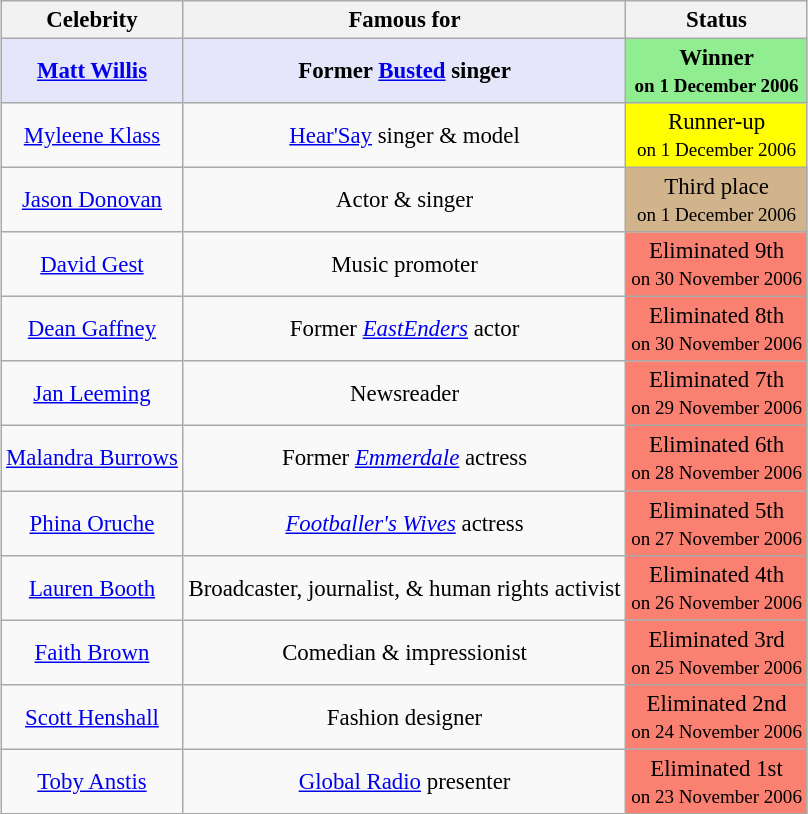<table class=wikitable sortable" style="text-align: center; white-space:nowrap; margin:auto; font-size:95.2%;">
<tr>
<th>Celebrity</th>
<th>Famous for</th>
<th>Status</th>
</tr>
<tr>
<td style="background:lavender;"><strong><a href='#'>Matt Willis</a></strong></td>
<td style="background:lavender;"><strong>Former <a href='#'>Busted</a> singer</strong></td>
<td style=background:lightgreen><strong>Winner</strong><br><small><strong>on 1 December 2006</strong></small></td>
</tr>
<tr>
<td><a href='#'>Myleene Klass</a></td>
<td><a href='#'>Hear'Say</a> singer & model</td>
<td style="background-color:yellow;" align="center">Runner-up<br><small>on 1 December 2006</small></td>
</tr>
<tr>
<td><a href='#'>Jason Donovan</a></td>
<td>Actor & singer</td>
<td style="background-color:tan;">Third place<br><small>on 1 December 2006</small></td>
</tr>
<tr>
<td><a href='#'>David Gest</a></td>
<td>Music promoter</td>
<td style="background-color:salmon;" align="center">Eliminated 9th<br><small>on 30 November 2006</small></td>
</tr>
<tr>
<td><a href='#'>Dean Gaffney</a></td>
<td>Former <em><a href='#'>EastEnders</a></em> actor</td>
<td style="background-color:salmon;" align="center">Eliminated 8th<br><small>on 30 November 2006</small></td>
</tr>
<tr>
<td><a href='#'>Jan Leeming</a></td>
<td>Newsreader</td>
<td style="background-color:salmon;" align="center">Eliminated 7th<br><small>on 29 November 2006</small></td>
</tr>
<tr>
<td><a href='#'>Malandra Burrows</a></td>
<td>Former <em><a href='#'>Emmerdale</a></em> actress</td>
<td style="background-color:salmon;" align="center">Eliminated 6th<br><small>on 28 November 2006</small></td>
</tr>
<tr>
<td><a href='#'>Phina Oruche</a></td>
<td><em><a href='#'>Footballer's Wives</a></em> actress</td>
<td style="background-color:salmon;" align="center">Eliminated 5th<br><small>on 27 November 2006</small></td>
</tr>
<tr>
<td><a href='#'>Lauren Booth</a></td>
<td>Broadcaster, journalist, & human rights activist</td>
<td style="background-color:salmon;" align="center">Eliminated 4th<br><small>on 26 November 2006</small></td>
</tr>
<tr>
<td><a href='#'>Faith Brown</a></td>
<td>Comedian & impressionist</td>
<td style="background-color:salmon;" align="center">Eliminated 3rd<br><small>on 25 November 2006</small></td>
</tr>
<tr>
<td><a href='#'>Scott Henshall</a></td>
<td>Fashion designer</td>
<td style="background-color:salmon;" align="center">Eliminated 2nd<br><small>on 24 November 2006</small></td>
</tr>
<tr>
<td><a href='#'>Toby Anstis</a></td>
<td><a href='#'>Global Radio</a> presenter</td>
<td style="background-color:salmon;" align="center">Eliminated 1st<br><small>on 23 November 2006</small></td>
</tr>
</table>
